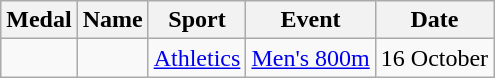<table class="wikitable sortable">
<tr>
<th>Medal</th>
<th>Name</th>
<th>Sport</th>
<th>Event</th>
<th>Date</th>
</tr>
<tr>
<td></td>
<td></td>
<td><a href='#'>Athletics</a></td>
<td><a href='#'>Men's 800m</a></td>
<td>16 October</td>
</tr>
</table>
